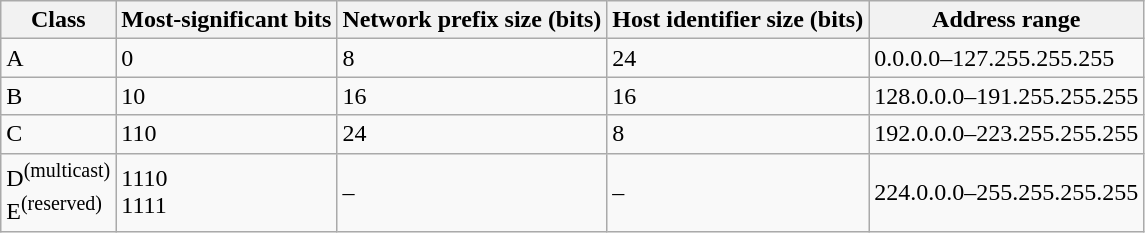<table class="wikitable">
<tr>
<th>Class</th>
<th>Most-significant bits</th>
<th>Network prefix size (bits)</th>
<th>Host identifier size (bits)</th>
<th>Address range</th>
</tr>
<tr>
<td>A</td>
<td>0</td>
<td>8</td>
<td>24</td>
<td>0.0.0.0–127.255.255.255</td>
</tr>
<tr>
<td>B</td>
<td>10</td>
<td>16</td>
<td>16</td>
<td>128.0.0.0–191.255.255.255</td>
</tr>
<tr>
<td>C</td>
<td>110</td>
<td>24</td>
<td>8</td>
<td>192.0.0.0–223.255.255.255</td>
</tr>
<tr>
<td>D<sup>(multicast)</sup><br>E<sup>(reserved)</sup></td>
<td>1110<br>1111</td>
<td>–</td>
<td>–</td>
<td>224.0.0.0–255.255.255.255</td>
</tr>
</table>
